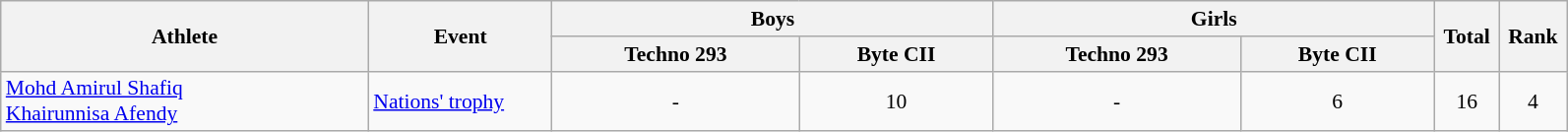<table class="wikitable" width="84%" style="text-align:center; font-size:90%">
<tr>
<th rowspan="2" width="20%">Athlete</th>
<th rowspan="2" width="10%">Event</th>
<th colspan="2" width="24%">Boys</th>
<th colspan="2" width="24%">Girls</th>
<th rowspan="2" width="3%">Total</th>
<th rowspan="2" width="3%">Rank</th>
</tr>
<tr>
<th>Techno 293</th>
<th>Byte CII</th>
<th>Techno 293</th>
<th>Byte CII</th>
</tr>
<tr>
<td align="left"><a href='#'>Mohd Amirul Shafiq</a><br><a href='#'>Khairunnisa Afendy</a></td>
<td align="left"><a href='#'>Nations' trophy</a></td>
<td>-</td>
<td>10</td>
<td>-</td>
<td>6</td>
<td>16</td>
<td>4</td>
</tr>
</table>
